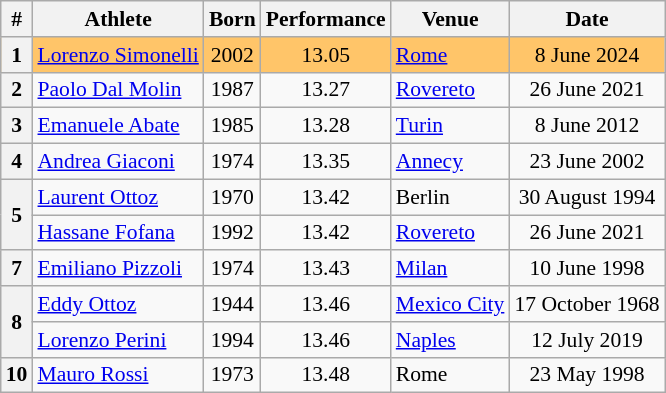<table class="wikitable" style="font-size:90%; text-align:center;">
<tr>
<th>#</th>
<th>Athlete</th>
<th>Born</th>
<th>Performance</th>
<th>Venue</th>
<th>Date</th>
</tr>
<tr bgcolor=ffc569>
<th>1</th>
<td align=left><a href='#'>Lorenzo Simonelli</a></td>
<td>2002</td>
<td>13.05</td>
<td align=left> <a href='#'>Rome</a></td>
<td>8 June 2024</td>
</tr>
<tr>
<th>2</th>
<td align=left><a href='#'>Paolo Dal Molin</a></td>
<td>1987</td>
<td>13.27</td>
<td align=left> <a href='#'>Rovereto</a></td>
<td>26 June 2021</td>
</tr>
<tr>
<th>3</th>
<td align=left><a href='#'>Emanuele Abate</a></td>
<td>1985</td>
<td>13.28</td>
<td align=left> <a href='#'>Turin</a></td>
<td>8 June 2012</td>
</tr>
<tr>
<th>4</th>
<td align=left><a href='#'>Andrea Giaconi</a></td>
<td>1974</td>
<td>13.35</td>
<td align=left> <a href='#'>Annecy</a></td>
<td>23 June 2002</td>
</tr>
<tr>
<th rowspan=2>5</th>
<td align=left><a href='#'>Laurent Ottoz</a></td>
<td>1970</td>
<td>13.42</td>
<td align=left> Berlin</td>
<td>30 August 1994</td>
</tr>
<tr>
<td align=left><a href='#'>Hassane Fofana</a></td>
<td>1992</td>
<td>13.42</td>
<td align=left> <a href='#'>Rovereto</a></td>
<td>26 June 2021</td>
</tr>
<tr>
<th>7</th>
<td align=left><a href='#'>Emiliano Pizzoli</a></td>
<td>1974</td>
<td>13.43</td>
<td align=left> <a href='#'>Milan</a></td>
<td>10 June 1998</td>
</tr>
<tr>
<th rowspan=2>8</th>
<td align=left><a href='#'>Eddy Ottoz</a></td>
<td>1944</td>
<td>13.46</td>
<td align=left> <a href='#'>Mexico City</a></td>
<td>17 October 1968</td>
</tr>
<tr>
<td align=left><a href='#'>Lorenzo Perini</a></td>
<td>1994</td>
<td>13.46</td>
<td align=left> <a href='#'>Naples</a></td>
<td>12 July 2019</td>
</tr>
<tr>
<th>10</th>
<td align=left><a href='#'>Mauro Rossi</a></td>
<td>1973</td>
<td>13.48</td>
<td align=left> Rome</td>
<td>23 May 1998</td>
</tr>
</table>
